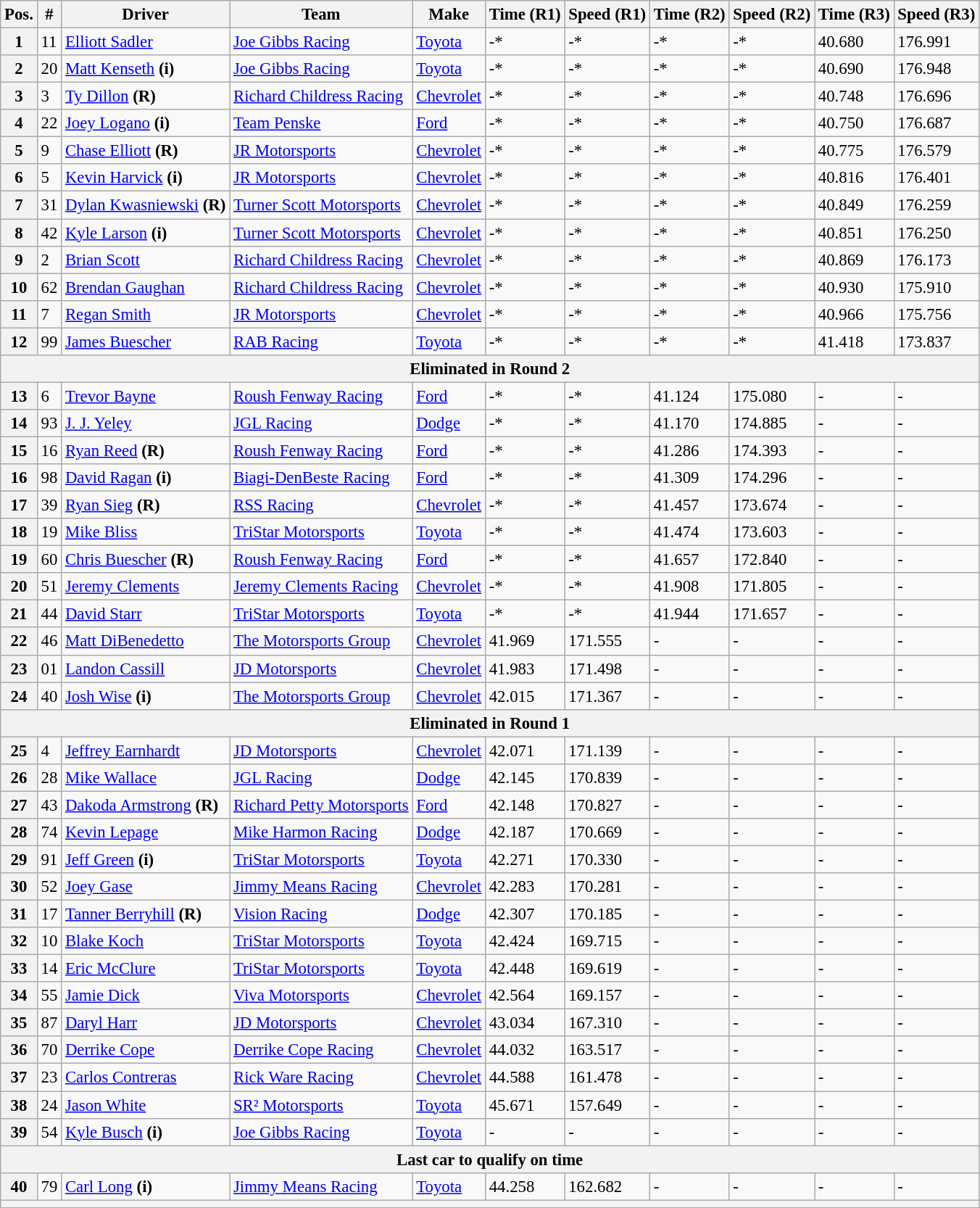<table class="wikitable" style="font-size:95%">
<tr>
<th>Pos.</th>
<th>#</th>
<th>Driver</th>
<th>Team</th>
<th>Make</th>
<th>Time (R1)</th>
<th>Speed (R1)</th>
<th>Time (R2)</th>
<th>Speed (R2)</th>
<th>Time (R3)</th>
<th>Speed (R3)</th>
</tr>
<tr>
<th>1</th>
<td>11</td>
<td><a href='#'>Elliott Sadler</a></td>
<td><a href='#'>Joe Gibbs Racing</a></td>
<td><a href='#'>Toyota</a></td>
<td>-*</td>
<td>-*</td>
<td>-*</td>
<td>-*</td>
<td>40.680</td>
<td>176.991</td>
</tr>
<tr>
<th>2</th>
<td>20</td>
<td><a href='#'>Matt Kenseth</a> <strong>(i)</strong></td>
<td><a href='#'>Joe Gibbs Racing</a></td>
<td><a href='#'>Toyota</a></td>
<td>-*</td>
<td>-*</td>
<td>-*</td>
<td>-*</td>
<td>40.690</td>
<td>176.948</td>
</tr>
<tr>
<th>3</th>
<td>3</td>
<td><a href='#'>Ty Dillon</a> <strong>(R)</strong></td>
<td><a href='#'>Richard Childress Racing</a></td>
<td><a href='#'>Chevrolet</a></td>
<td>-*</td>
<td>-*</td>
<td>-*</td>
<td>-*</td>
<td>40.748</td>
<td>176.696</td>
</tr>
<tr>
<th>4</th>
<td>22</td>
<td><a href='#'>Joey Logano</a> <strong>(i)</strong></td>
<td><a href='#'>Team Penske</a></td>
<td><a href='#'>Ford</a></td>
<td>-*</td>
<td>-*</td>
<td>-*</td>
<td>-*</td>
<td>40.750</td>
<td>176.687</td>
</tr>
<tr>
<th>5</th>
<td>9</td>
<td><a href='#'>Chase Elliott</a> <strong>(R)</strong></td>
<td><a href='#'>JR Motorsports</a></td>
<td><a href='#'>Chevrolet</a></td>
<td>-*</td>
<td>-*</td>
<td>-*</td>
<td>-*</td>
<td>40.775</td>
<td>176.579</td>
</tr>
<tr>
<th>6</th>
<td>5</td>
<td><a href='#'>Kevin Harvick</a> <strong>(i)</strong></td>
<td><a href='#'>JR Motorsports</a></td>
<td><a href='#'>Chevrolet</a></td>
<td>-*</td>
<td>-*</td>
<td>-*</td>
<td>-*</td>
<td>40.816</td>
<td>176.401</td>
</tr>
<tr>
<th>7</th>
<td>31</td>
<td><a href='#'>Dylan Kwasniewski</a> <strong>(R)</strong></td>
<td><a href='#'>Turner Scott Motorsports</a></td>
<td><a href='#'>Chevrolet</a></td>
<td>-*</td>
<td>-*</td>
<td>-*</td>
<td>-*</td>
<td>40.849</td>
<td>176.259</td>
</tr>
<tr>
<th>8</th>
<td>42</td>
<td><a href='#'>Kyle Larson</a> <strong>(i)</strong></td>
<td><a href='#'>Turner Scott Motorsports</a></td>
<td><a href='#'>Chevrolet</a></td>
<td>-*</td>
<td>-*</td>
<td>-*</td>
<td>-*</td>
<td>40.851</td>
<td>176.250</td>
</tr>
<tr>
<th>9</th>
<td>2</td>
<td><a href='#'>Brian Scott</a></td>
<td><a href='#'>Richard Childress Racing</a></td>
<td><a href='#'>Chevrolet</a></td>
<td>-*</td>
<td>-*</td>
<td>-*</td>
<td>-*</td>
<td>40.869</td>
<td>176.173</td>
</tr>
<tr>
<th>10</th>
<td>62</td>
<td><a href='#'>Brendan Gaughan</a></td>
<td><a href='#'>Richard Childress Racing</a></td>
<td><a href='#'>Chevrolet</a></td>
<td>-*</td>
<td>-*</td>
<td>-*</td>
<td>-*</td>
<td>40.930</td>
<td>175.910</td>
</tr>
<tr>
<th>11</th>
<td>7</td>
<td><a href='#'>Regan Smith</a></td>
<td><a href='#'>JR Motorsports</a></td>
<td><a href='#'>Chevrolet</a></td>
<td>-*</td>
<td>-*</td>
<td>-*</td>
<td>-*</td>
<td>40.966</td>
<td>175.756</td>
</tr>
<tr>
<th>12</th>
<td>99</td>
<td><a href='#'>James Buescher</a></td>
<td><a href='#'>RAB Racing</a></td>
<td><a href='#'>Toyota</a></td>
<td>-*</td>
<td>-*</td>
<td>-*</td>
<td>-*</td>
<td>41.418</td>
<td>173.837</td>
</tr>
<tr>
<th colspan="11">Eliminated in Round 2</th>
</tr>
<tr>
<th>13</th>
<td>6</td>
<td><a href='#'>Trevor Bayne</a></td>
<td><a href='#'>Roush Fenway Racing</a></td>
<td><a href='#'>Ford</a></td>
<td>-*</td>
<td>-*</td>
<td>41.124</td>
<td>175.080</td>
<td>-</td>
<td>-</td>
</tr>
<tr>
<th>14</th>
<td>93</td>
<td><a href='#'>J. J. Yeley</a></td>
<td><a href='#'>JGL Racing</a></td>
<td><a href='#'>Dodge</a></td>
<td>-*</td>
<td>-*</td>
<td>41.170</td>
<td>174.885</td>
<td>-</td>
<td>-</td>
</tr>
<tr>
<th>15</th>
<td>16</td>
<td><a href='#'>Ryan Reed</a> <strong>(R)</strong></td>
<td><a href='#'>Roush Fenway Racing</a></td>
<td><a href='#'>Ford</a></td>
<td>-*</td>
<td>-*</td>
<td>41.286</td>
<td>174.393</td>
<td>-</td>
<td>-</td>
</tr>
<tr>
<th>16</th>
<td>98</td>
<td><a href='#'>David Ragan</a> <strong>(i)</strong></td>
<td><a href='#'>Biagi-DenBeste Racing</a></td>
<td><a href='#'>Ford</a></td>
<td>-*</td>
<td>-*</td>
<td>41.309</td>
<td>174.296</td>
<td>-</td>
<td>-</td>
</tr>
<tr>
<th>17</th>
<td>39</td>
<td><a href='#'>Ryan Sieg</a> <strong>(R)</strong></td>
<td><a href='#'>RSS Racing</a></td>
<td><a href='#'>Chevrolet</a></td>
<td>-*</td>
<td>-*</td>
<td>41.457</td>
<td>173.674</td>
<td>-</td>
<td>-</td>
</tr>
<tr>
<th>18</th>
<td>19</td>
<td><a href='#'>Mike Bliss</a></td>
<td><a href='#'>TriStar Motorsports</a></td>
<td><a href='#'>Toyota</a></td>
<td>-*</td>
<td>-*</td>
<td>41.474</td>
<td>173.603</td>
<td>-</td>
<td>-</td>
</tr>
<tr>
<th>19</th>
<td>60</td>
<td><a href='#'>Chris Buescher</a> <strong>(R)</strong></td>
<td><a href='#'>Roush Fenway Racing</a></td>
<td><a href='#'>Ford</a></td>
<td>-*</td>
<td>-*</td>
<td>41.657</td>
<td>172.840</td>
<td>-</td>
<td>-</td>
</tr>
<tr>
<th>20</th>
<td>51</td>
<td><a href='#'>Jeremy Clements</a></td>
<td><a href='#'>Jeremy Clements Racing</a></td>
<td><a href='#'>Chevrolet</a></td>
<td>-*</td>
<td>-*</td>
<td>41.908</td>
<td>171.805</td>
<td>-</td>
<td>-</td>
</tr>
<tr>
<th>21</th>
<td>44</td>
<td><a href='#'>David Starr</a></td>
<td><a href='#'>TriStar Motorsports</a></td>
<td><a href='#'>Toyota</a></td>
<td>-*</td>
<td>-*</td>
<td>41.944</td>
<td>171.657</td>
<td>-</td>
<td>-</td>
</tr>
<tr>
<th>22</th>
<td>46</td>
<td><a href='#'>Matt DiBenedetto</a></td>
<td><a href='#'>The Motorsports Group</a></td>
<td><a href='#'>Chevrolet</a></td>
<td>41.969</td>
<td>171.555</td>
<td>-</td>
<td>-</td>
<td>-</td>
<td>-</td>
</tr>
<tr>
<th>23</th>
<td>01</td>
<td><a href='#'>Landon Cassill</a></td>
<td><a href='#'>JD Motorsports</a></td>
<td><a href='#'>Chevrolet</a></td>
<td>41.983</td>
<td>171.498</td>
<td>-</td>
<td>-</td>
<td>-</td>
<td>-</td>
</tr>
<tr>
<th>24</th>
<td>40</td>
<td><a href='#'>Josh Wise</a> <strong>(i)</strong></td>
<td><a href='#'>The Motorsports Group</a></td>
<td><a href='#'>Chevrolet</a></td>
<td>42.015</td>
<td>171.367</td>
<td>-</td>
<td>-</td>
<td>-</td>
<td>-</td>
</tr>
<tr>
<th colspan="11">Eliminated in Round 1</th>
</tr>
<tr>
<th>25</th>
<td>4</td>
<td><a href='#'>Jeffrey Earnhardt</a></td>
<td><a href='#'>JD Motorsports</a></td>
<td><a href='#'>Chevrolet</a></td>
<td>42.071</td>
<td>171.139</td>
<td>-</td>
<td>-</td>
<td>-</td>
<td>-</td>
</tr>
<tr>
<th>26</th>
<td>28</td>
<td><a href='#'>Mike Wallace</a></td>
<td><a href='#'>JGL Racing</a></td>
<td><a href='#'>Dodge</a></td>
<td>42.145</td>
<td>170.839</td>
<td>-</td>
<td>-</td>
<td>-</td>
<td>-</td>
</tr>
<tr>
<th>27</th>
<td>43</td>
<td><a href='#'>Dakoda Armstrong</a> <strong>(R)</strong></td>
<td><a href='#'>Richard Petty Motorsports</a></td>
<td><a href='#'>Ford</a></td>
<td>42.148</td>
<td>170.827</td>
<td>-</td>
<td>-</td>
<td>-</td>
<td>-</td>
</tr>
<tr>
<th>28</th>
<td>74</td>
<td><a href='#'>Kevin Lepage</a></td>
<td><a href='#'>Mike Harmon Racing</a></td>
<td><a href='#'>Dodge</a></td>
<td>42.187</td>
<td>170.669</td>
<td>-</td>
<td>-</td>
<td>-</td>
<td>-</td>
</tr>
<tr>
<th>29</th>
<td>91</td>
<td><a href='#'>Jeff Green</a> <strong>(i)</strong></td>
<td><a href='#'>TriStar Motorsports</a></td>
<td><a href='#'>Toyota</a></td>
<td>42.271</td>
<td>170.330</td>
<td>-</td>
<td>-</td>
<td>-</td>
<td>-</td>
</tr>
<tr>
<th>30</th>
<td>52</td>
<td><a href='#'>Joey Gase</a></td>
<td><a href='#'>Jimmy Means Racing</a></td>
<td><a href='#'>Chevrolet</a></td>
<td>42.283</td>
<td>170.281</td>
<td>-</td>
<td>-</td>
<td>-</td>
<td>-</td>
</tr>
<tr>
<th>31</th>
<td>17</td>
<td><a href='#'>Tanner Berryhill</a> <strong>(R)</strong></td>
<td><a href='#'>Vision Racing</a></td>
<td><a href='#'>Dodge</a></td>
<td>42.307</td>
<td>170.185</td>
<td>-</td>
<td>-</td>
<td>-</td>
<td>-</td>
</tr>
<tr>
<th>32</th>
<td>10</td>
<td><a href='#'>Blake Koch</a></td>
<td><a href='#'>TriStar Motorsports</a></td>
<td><a href='#'>Toyota</a></td>
<td>42.424</td>
<td>169.715</td>
<td>-</td>
<td>-</td>
<td>-</td>
<td>-</td>
</tr>
<tr>
<th>33</th>
<td>14</td>
<td><a href='#'>Eric McClure</a></td>
<td><a href='#'>TriStar Motorsports</a></td>
<td><a href='#'>Toyota</a></td>
<td>42.448</td>
<td>169.619</td>
<td>-</td>
<td>-</td>
<td>-</td>
<td>-</td>
</tr>
<tr>
<th>34</th>
<td>55</td>
<td><a href='#'>Jamie Dick</a></td>
<td><a href='#'>Viva Motorsports</a></td>
<td><a href='#'>Chevrolet</a></td>
<td>42.564</td>
<td>169.157</td>
<td>-</td>
<td>-</td>
<td>-</td>
<td>-</td>
</tr>
<tr>
<th>35</th>
<td>87</td>
<td><a href='#'>Daryl Harr</a></td>
<td><a href='#'>JD Motorsports</a></td>
<td><a href='#'>Chevrolet</a></td>
<td>43.034</td>
<td>167.310</td>
<td>-</td>
<td>-</td>
<td>-</td>
<td>-</td>
</tr>
<tr>
<th>36</th>
<td>70</td>
<td><a href='#'>Derrike Cope</a></td>
<td><a href='#'>Derrike Cope Racing</a></td>
<td><a href='#'>Chevrolet</a></td>
<td>44.032</td>
<td>163.517</td>
<td>-</td>
<td>-</td>
<td>-</td>
<td>-</td>
</tr>
<tr>
<th>37</th>
<td>23</td>
<td><a href='#'>Carlos Contreras</a></td>
<td><a href='#'>Rick Ware Racing</a></td>
<td><a href='#'>Chevrolet</a></td>
<td>44.588</td>
<td>161.478</td>
<td>-</td>
<td>-</td>
<td>-</td>
<td>-</td>
</tr>
<tr>
<th>38</th>
<td>24</td>
<td><a href='#'>Jason White</a></td>
<td><a href='#'>SR² Motorsports</a></td>
<td><a href='#'>Toyota</a></td>
<td>45.671</td>
<td>157.649</td>
<td>-</td>
<td>-</td>
<td>-</td>
<td>-</td>
</tr>
<tr>
<th>39</th>
<td>54</td>
<td><a href='#'>Kyle Busch</a> <strong>(i)</strong></td>
<td><a href='#'>Joe Gibbs Racing</a></td>
<td><a href='#'>Toyota</a></td>
<td>-</td>
<td>-</td>
<td>-</td>
<td>-</td>
<td>-</td>
<td>-</td>
</tr>
<tr>
<th colspan="11">Last car to qualify on time</th>
</tr>
<tr>
<th>40</th>
<td>79</td>
<td><a href='#'>Carl Long</a> <strong>(i)</strong></td>
<td><a href='#'>Jimmy Means Racing</a></td>
<td><a href='#'>Toyota</a></td>
<td>44.258</td>
<td>162.682</td>
<td>-</td>
<td>-</td>
<td>-</td>
<td>-</td>
</tr>
<tr>
<th colspan="11"></th>
</tr>
</table>
